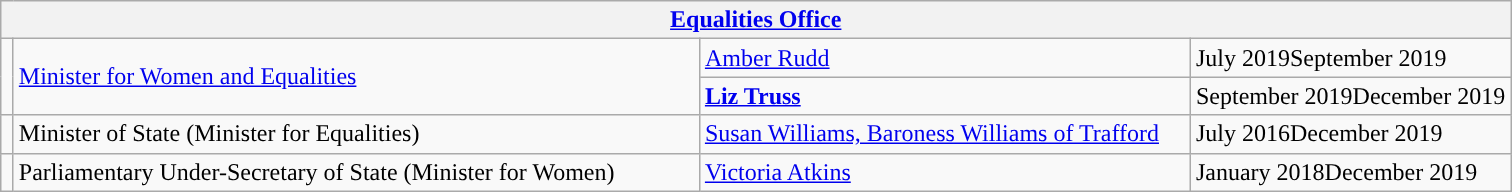<table class="wikitable">
<tr>
<th colspan="4"><a href='#'>Equalities Office</a></th>
</tr>
<tr>
<td rowspan=2 style="width: 1px; background: "></td>
<td rowspan=2 style="width: 450px;"><a href='#'>Minister for Women and Equalities</a></td>
<td style="width: 320px;"><a href='#'>Amber Rudd</a><br></td>
<td>July 2019September 2019</td>
</tr>
<tr>
<td><strong><a href='#'>Liz Truss</a></strong><br></td>
<td>September 2019December 2019</td>
</tr>
<tr>
<td style="width: 1px; background: "></td>
<td>Minister of State (Minister for Equalities)</td>
<td><a href='#'>Susan Williams, Baroness Williams of Trafford</a><br></td>
<td>July 2016December 2019</td>
</tr>
<tr>
<td style="width: 1px; background: "></td>
<td>Parliamentary Under-Secretary of State (Minister for Women)</td>
<td><a href='#'>Victoria Atkins</a><br></td>
<td>January 2018December 2019</td>
</tr>
</table>
